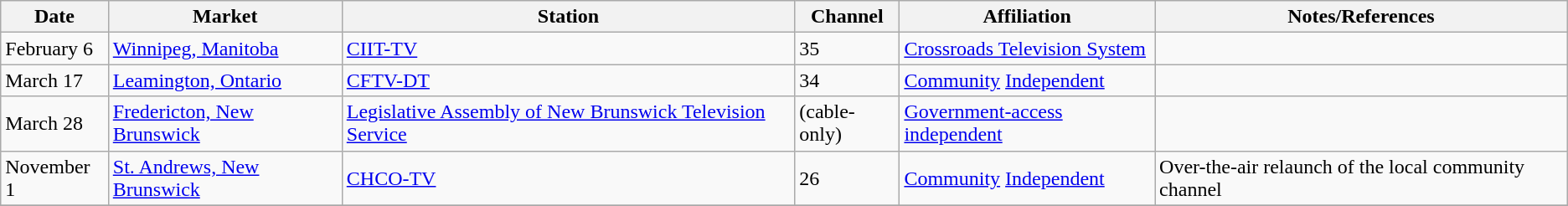<table class="wikitable">
<tr>
<th>Date</th>
<th>Market</th>
<th>Station</th>
<th>Channel</th>
<th>Affiliation</th>
<th>Notes/References</th>
</tr>
<tr>
<td>February 6</td>
<td><a href='#'>Winnipeg, Manitoba</a></td>
<td><a href='#'>CIIT-TV</a></td>
<td>35</td>
<td><a href='#'>Crossroads Television System</a></td>
<td></td>
</tr>
<tr>
<td>March 17</td>
<td><a href='#'>Leamington, Ontario</a></td>
<td><a href='#'>CFTV-DT</a></td>
<td>34</td>
<td><a href='#'>Community</a> <a href='#'>Independent</a></td>
<td></td>
</tr>
<tr>
<td>March 28</td>
<td><a href='#'>Fredericton, New Brunswick</a></td>
<td><a href='#'>Legislative Assembly of New Brunswick Television Service</a></td>
<td>(cable-only)</td>
<td><a href='#'>Government-access</a> <a href='#'>independent</a></td>
<td></td>
</tr>
<tr>
<td>November 1</td>
<td><a href='#'>St. Andrews, New Brunswick</a></td>
<td><a href='#'>CHCO-TV</a></td>
<td>26</td>
<td><a href='#'>Community</a> <a href='#'>Independent</a></td>
<td>Over-the-air relaunch of the local community channel</td>
</tr>
<tr>
</tr>
</table>
